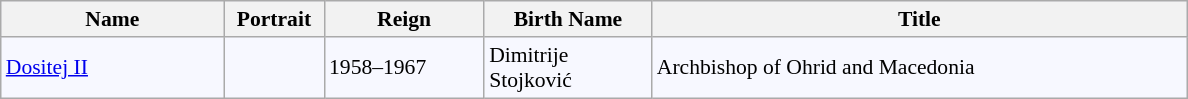<table class="wikitable" style="border:1px solid #8888aa; background-color:#f7f8ff; padding:2px; font-size:90%;">
<tr>
<th width=142px>Name</th>
<th width=60px>Portrait</th>
<th width=100px>Reign</th>
<th width=105px>Birth Name</th>
<th width=350px>Title</th>
</tr>
<tr>
<td><a href='#'>Dositej II</a></td>
<td></td>
<td>1958–1967</td>
<td>Dimitrije Stojković</td>
<td>Archbishop of Ohrid and Macedonia</td>
</tr>
</table>
